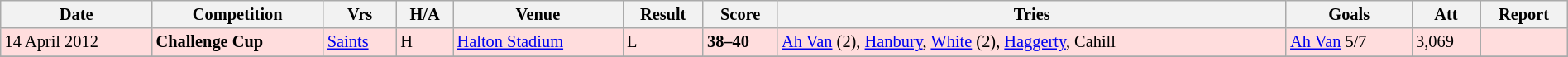<table class="wikitable" style="font-size:85%;" width="100%">
<tr>
<th>Date</th>
<th>Competition</th>
<th>Vrs</th>
<th>H/A</th>
<th>Venue</th>
<th>Result</th>
<th>Score</th>
<th>Tries</th>
<th>Goals</th>
<th>Att</th>
<th>Report</th>
</tr>
<tr style="background:#ffdddd;" width=20 |>
<td>14 April 2012</td>
<td><strong>Challenge Cup</strong></td>
<td> <a href='#'>Saints</a></td>
<td>H</td>
<td><a href='#'>Halton Stadium</a></td>
<td>L</td>
<td><strong>38–40</strong></td>
<td><a href='#'>Ah Van</a> (2), <a href='#'>Hanbury</a>, <a href='#'>White</a> (2), <a href='#'>Haggerty</a>, Cahill</td>
<td><a href='#'>Ah Van</a> 5/7</td>
<td>3,069</td>
<td></td>
</tr>
<tr>
</tr>
</table>
